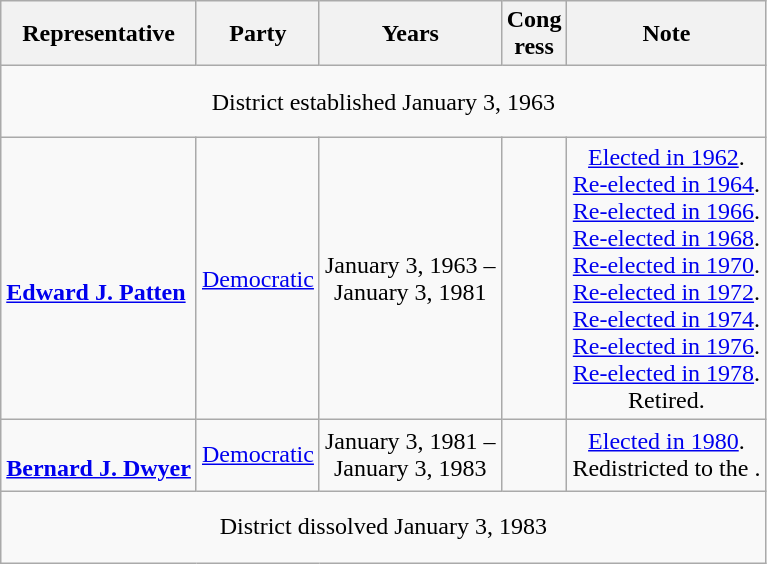<table class=wikitable style="text-align:center">
<tr>
<th>Representative</th>
<th>Party</th>
<th>Years</th>
<th>Cong<br>ress</th>
<th>Note</th>
</tr>
<tr style="height:3em">
<td colspan=5>District established January 3, 1963</td>
</tr>
<tr style="height:3em">
<td align=left><br><strong><a href='#'>Edward J. Patten</a> </strong><br></td>
<td><a href='#'>Democratic</a></td>
<td nowrap>January 3, 1963 –<br>January 3, 1981</td>
<td></td>
<td><a href='#'>Elected in 1962</a>.<br><a href='#'>Re-elected in 1964</a>.<br><a href='#'>Re-elected in 1966</a>.<br><a href='#'>Re-elected in 1968</a>.<br><a href='#'>Re-elected in 1970</a>.<br><a href='#'>Re-elected in 1972</a>.<br><a href='#'>Re-elected in 1974</a>.<br><a href='#'>Re-elected in 1976</a>.<br><a href='#'>Re-elected in 1978</a>.<br>Retired.</td>
</tr>
<tr style="height:3em">
<td align=left><br><strong><a href='#'>Bernard J. Dwyer</a></strong><br></td>
<td><a href='#'>Democratic</a></td>
<td nowrap>January 3, 1981 –<br>January 3, 1983</td>
<td></td>
<td><a href='#'>Elected in 1980</a>.<br>Redistricted to the .</td>
</tr>
<tr style="height:3em">
<td colspan=5>District dissolved January 3, 1983</td>
</tr>
</table>
